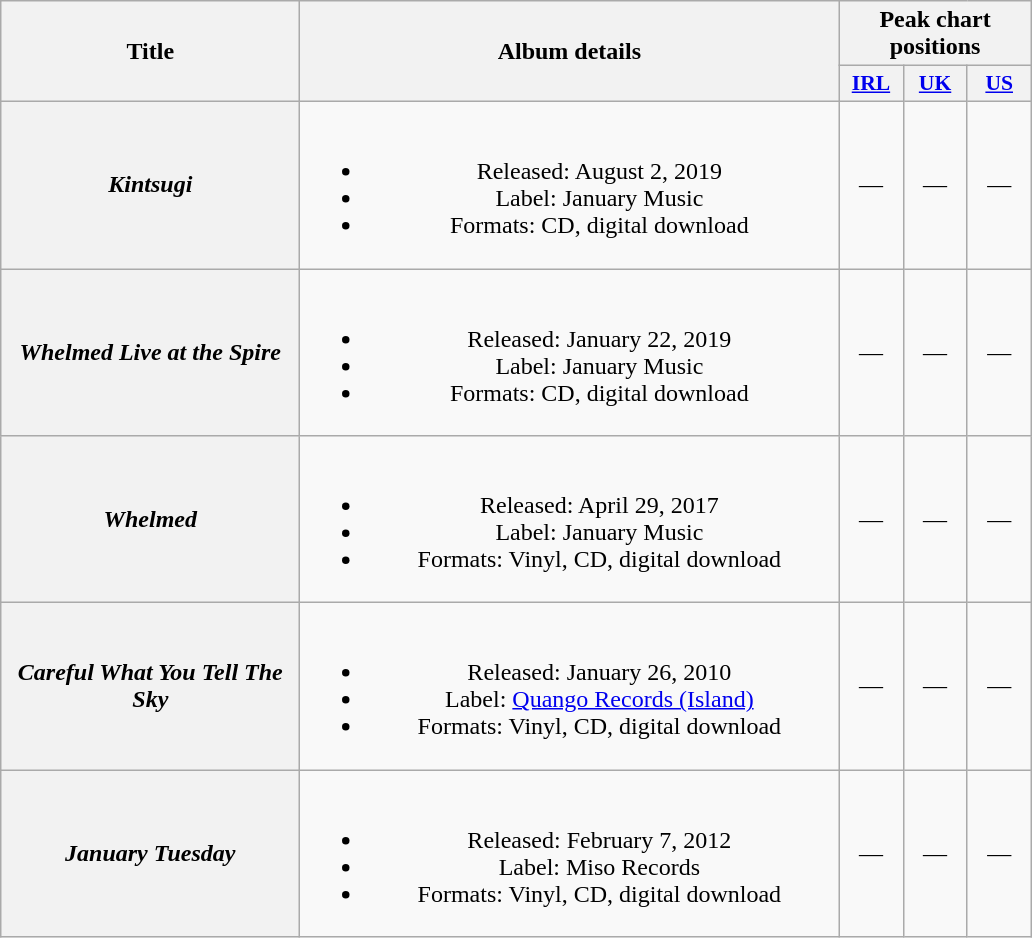<table class="wikitable plainrowheaders" style="text-align:center;">
<tr>
<th scope="col" rowspan="2" style="width:12em;">Title</th>
<th scope="col" rowspan="2" style="width:22em;">Album details</th>
<th scope="col" colspan="4">Peak chart positions</th>
</tr>
<tr>
<th scope="col" style="width:2.5em;font-size:90%;"><a href='#'>IRL</a></th>
<th scope="col" style="width:2.5em;font-size:90%;"><a href='#'>UK</a></th>
<th scope="col" style="width:2.5em;font-size:90%;"><a href='#'>US</a></th>
</tr>
<tr>
<th scope="row"><em>Kintsugi</em></th>
<td><br><ul><li>Released: August 2, 2019</li><li>Label: January Music</li><li>Formats: CD, digital download</li></ul></td>
<td>—</td>
<td>—</td>
<td>—</td>
</tr>
<tr>
<th scope="row"><em>Whelmed Live at the Spire</em></th>
<td><br><ul><li>Released: January 22, 2019</li><li>Label: January Music</li><li>Formats: CD, digital download</li></ul></td>
<td>—</td>
<td>—</td>
<td>—</td>
</tr>
<tr>
<th scope="row"><em>Whelmed</em></th>
<td><br><ul><li>Released: April 29, 2017</li><li>Label: January Music</li><li>Formats: Vinyl, CD, digital download</li></ul></td>
<td>—</td>
<td>—</td>
<td>—</td>
</tr>
<tr>
<th scope="row"><em>Careful What You Tell The Sky</em></th>
<td><br><ul><li>Released: January 26, 2010</li><li>Label:  <a href='#'>Quango Records (Island)</a></li><li>Formats: Vinyl, CD, digital download</li></ul></td>
<td>—</td>
<td>—</td>
<td>—</td>
</tr>
<tr>
<th scope="row"><em>January Tuesday</em></th>
<td><br><ul><li>Released: February 7, 2012</li><li>Label: Miso Records</li><li>Formats: Vinyl, CD, digital download</li></ul></td>
<td>—</td>
<td>—</td>
<td>—</td>
</tr>
</table>
